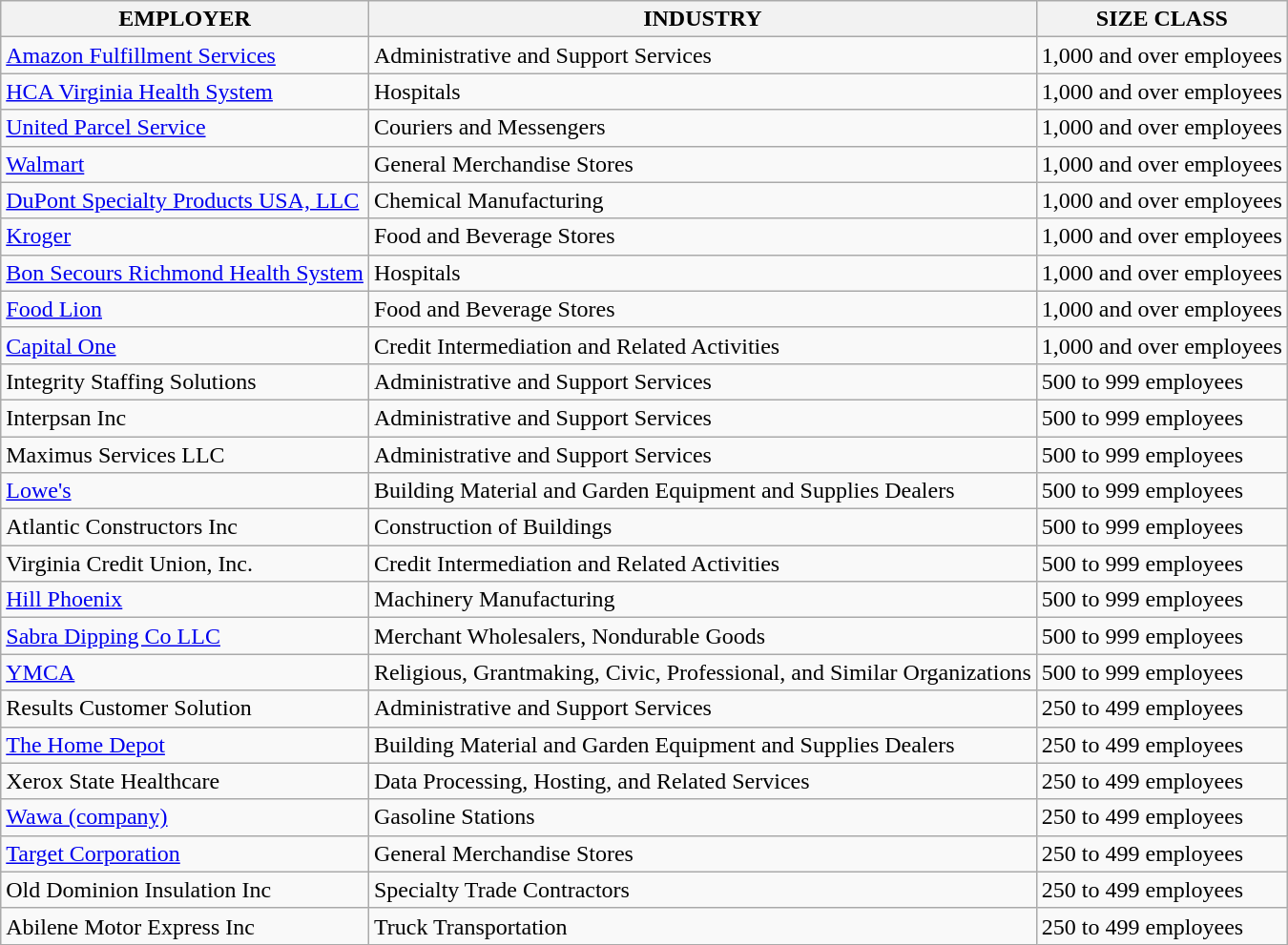<table class="wikitable">
<tr>
<th>EMPLOYER</th>
<th>INDUSTRY</th>
<th>SIZE CLASS</th>
</tr>
<tr>
<td><a href='#'>Amazon Fulfillment Services</a></td>
<td>Administrative and Support Services</td>
<td>1,000 and over employees</td>
</tr>
<tr>
<td><a href='#'>HCA Virginia Health System</a></td>
<td>Hospitals</td>
<td>1,000 and over employees</td>
</tr>
<tr>
<td><a href='#'>United Parcel Service</a></td>
<td>Couriers and Messengers</td>
<td>1,000 and over employees</td>
</tr>
<tr>
<td><a href='#'>Walmart</a></td>
<td>General Merchandise Stores</td>
<td>1,000 and over employees</td>
</tr>
<tr>
<td><a href='#'>DuPont Specialty Products USA, LLC</a></td>
<td>Chemical Manufacturing</td>
<td>1,000 and over employees</td>
</tr>
<tr>
<td><a href='#'>Kroger</a></td>
<td>Food and Beverage Stores</td>
<td>1,000 and over employees</td>
</tr>
<tr>
<td><a href='#'>Bon Secours Richmond Health System</a></td>
<td>Hospitals</td>
<td>1,000 and over employees</td>
</tr>
<tr>
<td><a href='#'>Food Lion</a></td>
<td>Food and Beverage Stores</td>
<td>1,000 and over employees</td>
</tr>
<tr>
<td><a href='#'>Capital One</a></td>
<td>Credit Intermediation and Related Activities</td>
<td>1,000 and over employees</td>
</tr>
<tr>
<td>Integrity Staffing Solutions</td>
<td>Administrative and Support Services</td>
<td>500 to 999 employees</td>
</tr>
<tr>
<td>Interpsan Inc</td>
<td>Administrative and Support Services</td>
<td>500 to 999 employees</td>
</tr>
<tr>
<td>Maximus Services LLC</td>
<td>Administrative and Support Services</td>
<td>500 to 999 employees</td>
</tr>
<tr>
<td><a href='#'>Lowe's</a></td>
<td>Building Material and Garden Equipment and Supplies Dealers</td>
<td>500 to 999 employees</td>
</tr>
<tr>
<td>Atlantic Constructors Inc</td>
<td>Construction of Buildings</td>
<td>500 to 999 employees</td>
</tr>
<tr>
<td>Virginia Credit Union, Inc.</td>
<td>Credit Intermediation and Related Activities</td>
<td>500 to 999 employees</td>
</tr>
<tr>
<td><a href='#'>Hill Phoenix</a></td>
<td>Machinery Manufacturing</td>
<td>500 to 999 employees</td>
</tr>
<tr>
<td><a href='#'>Sabra Dipping Co LLC</a></td>
<td>Merchant Wholesalers, Nondurable Goods</td>
<td>500 to 999 employees</td>
</tr>
<tr>
<td><a href='#'>YMCA</a></td>
<td>Religious, Grantmaking, Civic, Professional, and Similar Organizations</td>
<td>500 to 999 employees</td>
</tr>
<tr>
<td>Results Customer Solution</td>
<td>Administrative and Support Services</td>
<td>250 to 499 employees</td>
</tr>
<tr>
<td><a href='#'>The Home Depot</a></td>
<td>Building Material and Garden Equipment and Supplies Dealers</td>
<td>250 to 499 employees</td>
</tr>
<tr>
<td>Xerox State Healthcare</td>
<td>Data Processing, Hosting, and Related Services</td>
<td>250 to 499 employees</td>
</tr>
<tr>
<td><a href='#'>Wawa (company)</a></td>
<td>Gasoline Stations</td>
<td>250 to 499 employees</td>
</tr>
<tr>
<td><a href='#'>Target Corporation</a></td>
<td>General Merchandise Stores</td>
<td>250 to 499 employees</td>
</tr>
<tr>
<td>Old Dominion Insulation Inc</td>
<td>Specialty Trade Contractors</td>
<td>250 to 499 employees</td>
</tr>
<tr>
<td>Abilene Motor Express Inc</td>
<td>Truck Transportation</td>
<td>250 to 499 employees</td>
</tr>
</table>
